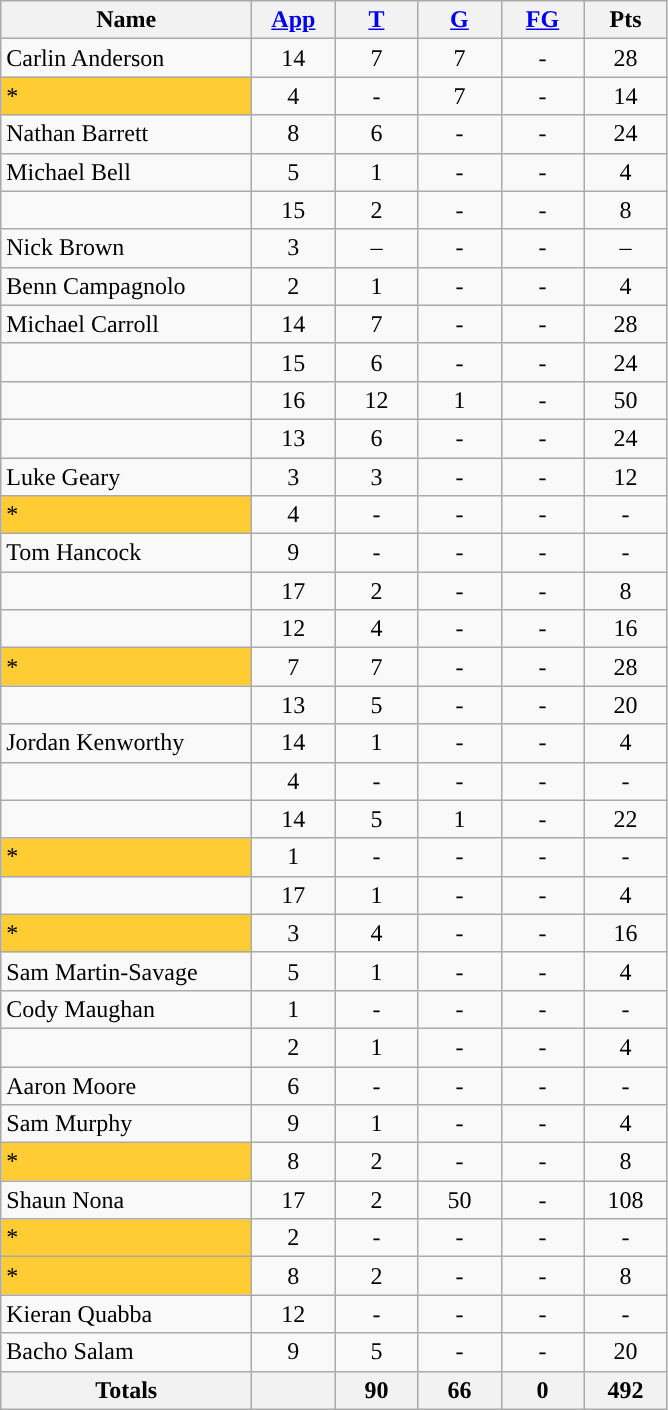<table class="wikitable sortable" style="text-align: center;">
<tr>
<th style="width:10em">Name</th>
<th style="width:3em"><a href='#'>App</a></th>
<th style="width:3em"><a href='#'>T</a></th>
<th style="width:3em"><a href='#'>G</a></th>
<th style="width:3em"><a href='#'>FG</a></th>
<th style="width:3em">Pts</th>
</tr>
<tr>
<td style="text-align:left;">Carlin Anderson</td>
<td>14</td>
<td>7</td>
<td>7</td>
<td>-</td>
<td>28</td>
</tr>
<tr>
<td style="text-align:left; background:#FC3;">*</td>
<td>4</td>
<td>-</td>
<td>7</td>
<td>-</td>
<td>14</td>
</tr>
<tr>
<td style="text-align:left;">Nathan Barrett</td>
<td>8</td>
<td>6</td>
<td>-</td>
<td>-</td>
<td>24</td>
</tr>
<tr>
<td style="text-align:left;">Michael Bell</td>
<td>5</td>
<td>1</td>
<td>-</td>
<td>-</td>
<td>4</td>
</tr>
<tr>
<td style="text-align:left;"></td>
<td>15</td>
<td>2</td>
<td>-</td>
<td>-</td>
<td>8</td>
</tr>
<tr>
<td style="text-align:left;">Nick Brown</td>
<td>3</td>
<td>–</td>
<td>-</td>
<td>-</td>
<td>–</td>
</tr>
<tr>
<td style="text-align:left;">Benn Campagnolo</td>
<td>2</td>
<td>1</td>
<td>-</td>
<td>-</td>
<td>4</td>
</tr>
<tr>
<td style="text-align:left;">Michael Carroll</td>
<td>14</td>
<td>7</td>
<td>-</td>
<td>-</td>
<td>28</td>
</tr>
<tr>
<td style="text-align:left;"></td>
<td>15</td>
<td>6</td>
<td>-</td>
<td>-</td>
<td>24</td>
</tr>
<tr>
<td style="text-align:left;"></td>
<td>16</td>
<td>12</td>
<td>1</td>
<td>-</td>
<td>50</td>
</tr>
<tr>
<td style="text-align:left;"></td>
<td>13</td>
<td>6</td>
<td>-</td>
<td>-</td>
<td>24</td>
</tr>
<tr>
<td style="text-align:left;">Luke Geary</td>
<td>3</td>
<td>3</td>
<td>-</td>
<td>-</td>
<td>12</td>
</tr>
<tr>
<td style="text-align:left; background:#FC3;">*</td>
<td>4</td>
<td>-</td>
<td>-</td>
<td>-</td>
<td>-</td>
</tr>
<tr>
<td style="text-align:left;">Tom Hancock</td>
<td>9</td>
<td>-</td>
<td>-</td>
<td>-</td>
<td>-</td>
</tr>
<tr>
<td style="text-align:left;"></td>
<td>17</td>
<td>2</td>
<td>-</td>
<td>-</td>
<td>8</td>
</tr>
<tr>
<td style="text-align:left;"></td>
<td>12</td>
<td>4</td>
<td>-</td>
<td>-</td>
<td>16</td>
</tr>
<tr>
<td style="text-align:left; background:#FC3;">*</td>
<td>7</td>
<td>7</td>
<td>-</td>
<td>-</td>
<td>28</td>
</tr>
<tr>
<td style="text-align:left;"></td>
<td>13</td>
<td>5</td>
<td>-</td>
<td>-</td>
<td>20</td>
</tr>
<tr>
<td style="text-align:left;">Jordan Kenworthy</td>
<td>14</td>
<td>1</td>
<td>-</td>
<td>-</td>
<td>4</td>
</tr>
<tr>
<td style="text-align:left;"></td>
<td>4</td>
<td>-</td>
<td>-</td>
<td>-</td>
<td>-</td>
</tr>
<tr>
<td style="text-align:left;"></td>
<td>14</td>
<td>5</td>
<td>1</td>
<td>-</td>
<td>22</td>
</tr>
<tr>
<td style="text-align:left; background:#FC3;">*</td>
<td>1</td>
<td>-</td>
<td>-</td>
<td>-</td>
<td>-</td>
</tr>
<tr>
<td style="text-align:left;"></td>
<td>17</td>
<td>1</td>
<td>-</td>
<td>-</td>
<td>4</td>
</tr>
<tr>
<td style="text-align:left; background:#FC3;">*</td>
<td>3</td>
<td>4</td>
<td>-</td>
<td>-</td>
<td>16</td>
</tr>
<tr>
<td style="text-align:left;">Sam Martin-Savage</td>
<td>5</td>
<td>1</td>
<td>-</td>
<td>-</td>
<td>4</td>
</tr>
<tr>
<td style="text-align:left;">Cody Maughan</td>
<td>1</td>
<td>-</td>
<td>-</td>
<td>-</td>
<td>-</td>
</tr>
<tr>
<td style="text-align:left;"></td>
<td>2</td>
<td>1</td>
<td>-</td>
<td>-</td>
<td>4</td>
</tr>
<tr>
<td style="text-align:left;">Aaron Moore</td>
<td>6</td>
<td>-</td>
<td>-</td>
<td>-</td>
<td>-</td>
</tr>
<tr>
<td style="text-align:left;">Sam Murphy</td>
<td>9</td>
<td>1</td>
<td>-</td>
<td>-</td>
<td>4</td>
</tr>
<tr>
<td style="text-align:left; background:#FC3;">*</td>
<td>8</td>
<td>2</td>
<td>-</td>
<td>-</td>
<td>8</td>
</tr>
<tr>
<td style="text-align:left;">Shaun Nona</td>
<td>17</td>
<td>2</td>
<td>50</td>
<td>-</td>
<td>108</td>
</tr>
<tr>
<td style="text-align:left; background:#FC3;">*</td>
<td>2</td>
<td>-</td>
<td>-</td>
<td>-</td>
<td>-</td>
</tr>
<tr>
<td style="text-align:left; background:#FC3;">*</td>
<td>8</td>
<td>2</td>
<td>-</td>
<td>-</td>
<td>8</td>
</tr>
<tr>
<td style="text-align:left;">Kieran Quabba</td>
<td>12</td>
<td>-</td>
<td>-</td>
<td>-</td>
<td>-</td>
</tr>
<tr>
<td style="text-align:left;">Bacho Salam</td>
<td>9</td>
<td>5</td>
<td>-</td>
<td>-</td>
<td>20</td>
</tr>
<tr class="sortbottom">
<th>Totals</th>
<th></th>
<th>90</th>
<th>66</th>
<th>0</th>
<th>492</th>
</tr>
</table>
